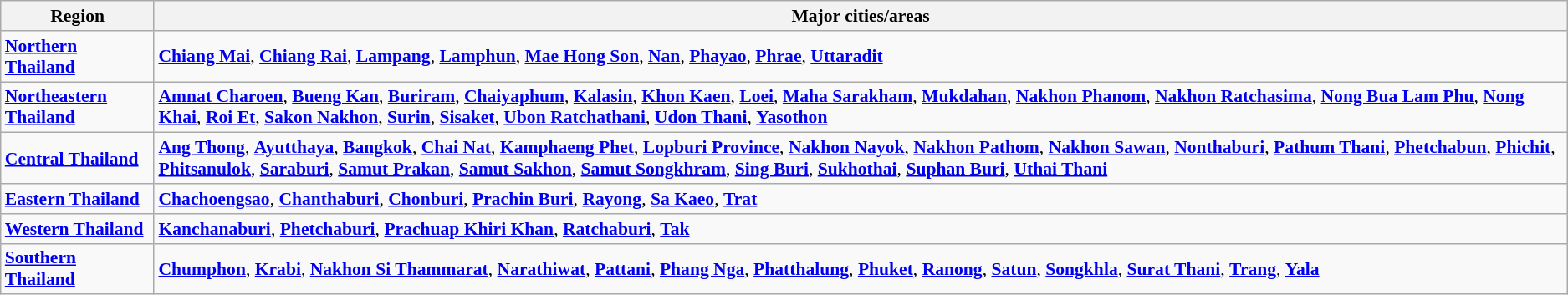<table class="wikitable" style="font-size:90%">
<tr>
<th>Region</th>
<th>Major cities/areas</th>
</tr>
<tr>
<td><strong><a href='#'>Northern Thailand</a></strong></td>
<td><strong><a href='#'>Chiang Mai</a></strong>, <strong><a href='#'>Chiang Rai</a></strong>, <strong><a href='#'>Lampang</a></strong>, <strong><a href='#'>Lamphun</a></strong>, <strong><a href='#'>Mae Hong Son</a></strong>, <strong><a href='#'>Nan</a></strong>, <strong><a href='#'>Phayao</a></strong>, <strong><a href='#'>Phrae</a></strong>, <strong><a href='#'>Uttaradit</a></strong></td>
</tr>
<tr>
<td><strong><a href='#'>Northeastern Thailand</a></strong></td>
<td><strong><a href='#'>Amnat Charoen</a></strong>, <strong><a href='#'>Bueng Kan</a></strong>, <strong><a href='#'>Buriram</a></strong>, <strong><a href='#'>Chaiyaphum</a></strong>, <strong><a href='#'>Kalasin</a></strong>, <strong><a href='#'>Khon Kaen</a></strong>, <strong><a href='#'>Loei</a></strong>, <strong><a href='#'>Maha Sarakham</a></strong>, <strong><a href='#'>Mukdahan</a></strong>, <strong><a href='#'>Nakhon Phanom</a></strong>, <strong><a href='#'>Nakhon Ratchasima</a></strong>, <strong><a href='#'>Nong Bua Lam Phu</a></strong>, <strong><a href='#'>Nong Khai</a></strong>, <strong><a href='#'>Roi Et</a></strong>, <strong><a href='#'>Sakon Nakhon</a></strong>, <strong><a href='#'>Surin</a></strong>, <strong><a href='#'>Sisaket</a></strong>, <strong><a href='#'>Ubon Ratchathani</a></strong>, <strong><a href='#'>Udon Thani</a></strong>, <strong><a href='#'>Yasothon</a></strong></td>
</tr>
<tr>
<td><strong><a href='#'>Central Thailand</a></strong></td>
<td><strong><a href='#'>Ang Thong</a></strong>, <strong><a href='#'>Ayutthaya</a></strong>, <strong><a href='#'>Bangkok</a></strong>, <strong><a href='#'>Chai Nat</a></strong>, <strong><a href='#'>Kamphaeng Phet</a></strong>, <strong><a href='#'>Lopburi Province</a></strong>, <strong><a href='#'>Nakhon Nayok</a></strong>, <strong><a href='#'>Nakhon Pathom</a></strong>, <strong><a href='#'>Nakhon Sawan</a></strong>, <strong><a href='#'>Nonthaburi</a></strong>, <strong><a href='#'>Pathum Thani</a></strong>, <strong><a href='#'>Phetchabun</a></strong>, <strong><a href='#'>Phichit</a></strong>, <strong><a href='#'>Phitsanulok</a></strong>, <strong><a href='#'>Saraburi</a></strong>, <strong><a href='#'>Samut Prakan</a></strong>, <strong><a href='#'>Samut Sakhon</a></strong>, <strong><a href='#'>Samut Songkhram</a></strong>, <strong><a href='#'>Sing Buri</a></strong>, <strong><a href='#'>Sukhothai</a></strong>, <strong><a href='#'>Suphan Buri</a></strong>, <strong><a href='#'>Uthai Thani</a></strong></td>
</tr>
<tr>
<td><strong><a href='#'>Eastern Thailand</a></strong></td>
<td><strong><a href='#'>Chachoengsao</a></strong>, <strong><a href='#'>Chanthaburi</a></strong>, <strong><a href='#'>Chonburi</a></strong>, <strong><a href='#'>Prachin Buri</a></strong>, <strong><a href='#'>Rayong</a></strong>, <strong><a href='#'>Sa Kaeo</a></strong>, <strong><a href='#'>Trat</a></strong></td>
</tr>
<tr>
<td><strong><a href='#'>Western Thailand</a></strong></td>
<td><strong><a href='#'>Kanchanaburi</a></strong>, <strong><a href='#'>Phetchaburi</a></strong>, <strong><a href='#'>Prachuap Khiri Khan</a></strong>, <strong><a href='#'>Ratchaburi</a></strong>, <strong><a href='#'>Tak</a></strong></td>
</tr>
<tr>
<td><strong><a href='#'>Southern Thailand</a></strong></td>
<td><strong><a href='#'>Chumphon</a></strong>, <strong><a href='#'>Krabi</a></strong>, <strong><a href='#'>Nakhon Si Thammarat</a></strong>, <strong><a href='#'>Narathiwat</a></strong>, <strong><a href='#'>Pattani</a></strong>, <strong><a href='#'>Phang Nga</a></strong>, <strong><a href='#'>Phatthalung</a></strong>, <strong><a href='#'>Phuket</a></strong>, <strong><a href='#'>Ranong</a></strong>, <strong><a href='#'>Satun</a></strong>, <strong><a href='#'>Songkhla</a></strong>, <strong><a href='#'>Surat Thani</a></strong>, <strong><a href='#'>Trang</a></strong>, <strong><a href='#'>Yala</a></strong></td>
</tr>
</table>
